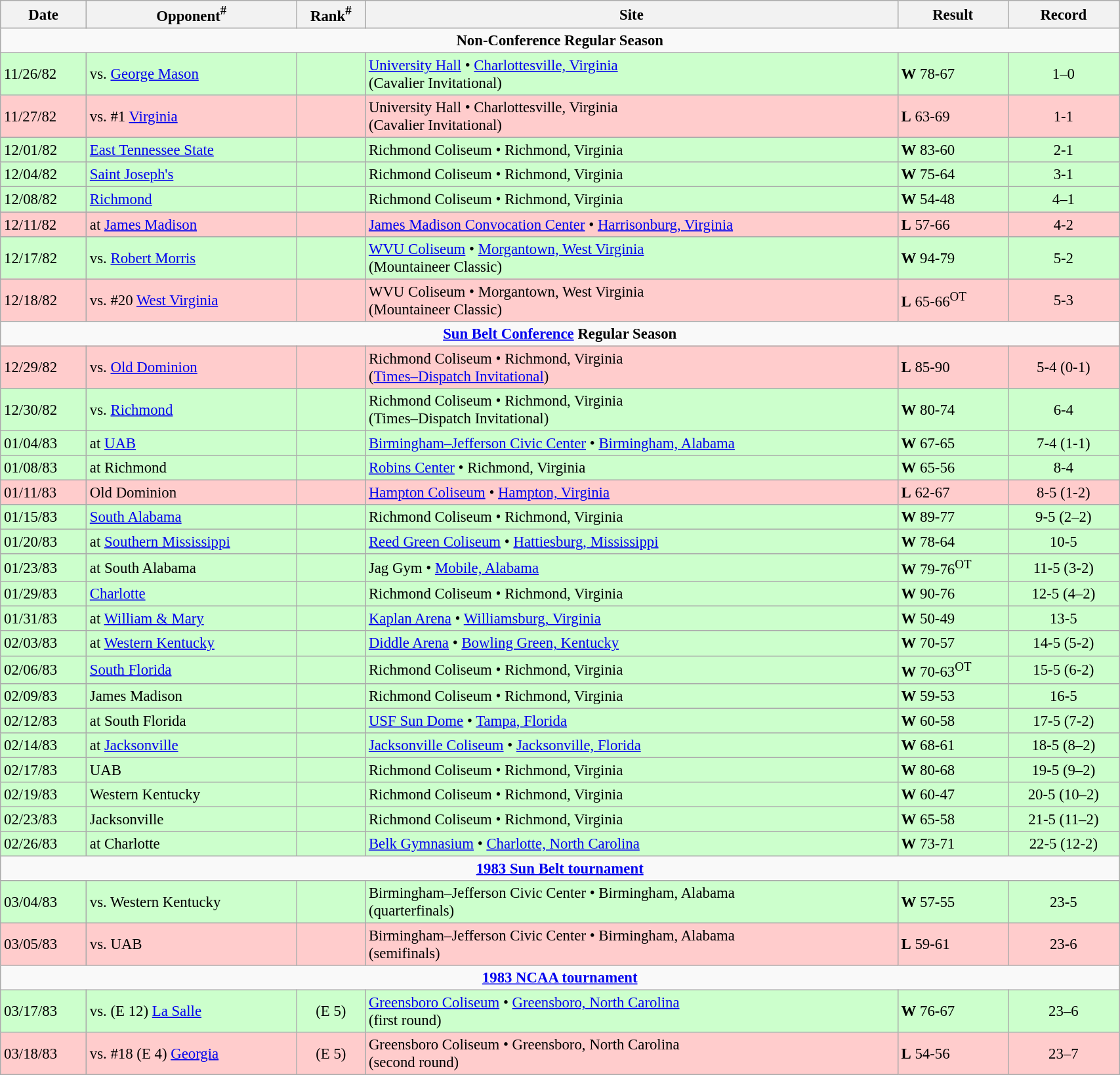<table class="wikitable" style="width:90%; text-align:center; font-size:95%; text-align:left;">
<tr>
<th><strong>Date</strong></th>
<th><strong>Opponent<sup>#</sup></strong></th>
<th><strong>Rank<sup>#</sup></strong></th>
<th><strong>Site</strong></th>
<th><strong>Result</strong></th>
<th><strong>Record</strong></th>
</tr>
<tr>
<td colspan=6 align=center><strong>Non-Conference Regular Season</strong></td>
</tr>
<tr bgcolor =#cfc>
<td>11/26/82</td>
<td>vs. <a href='#'>George Mason</a></td>
<td></td>
<td><a href='#'>University Hall</a> • <a href='#'>Charlottesville, Virginia</a> <br>(Cavalier Invitational)</td>
<td><strong>W</strong> 78-67</td>
<td align=center>1–0</td>
</tr>
<tr bgcolor =#fcc>
<td>11/27/82</td>
<td>vs. #1 <a href='#'>Virginia</a></td>
<td></td>
<td>University Hall • Charlottesville, Virginia <br>(Cavalier Invitational)</td>
<td><strong>L</strong> 63-69</td>
<td align=center>1-1</td>
</tr>
<tr bgcolor =#cfc>
<td>12/01/82</td>
<td><a href='#'>East Tennessee State</a></td>
<td></td>
<td>Richmond Coliseum • Richmond, Virginia</td>
<td><strong>W</strong> 83-60</td>
<td align=center>2-1</td>
</tr>
<tr bgcolor =#cfc>
<td>12/04/82</td>
<td><a href='#'>Saint Joseph's</a></td>
<td></td>
<td>Richmond Coliseum • Richmond, Virginia</td>
<td><strong>W</strong> 75-64</td>
<td align=center>3-1</td>
</tr>
<tr bgcolor =#cfc>
<td>12/08/82</td>
<td><a href='#'>Richmond</a></td>
<td></td>
<td>Richmond Coliseum • Richmond, Virginia</td>
<td><strong>W</strong> 54-48</td>
<td align=center>4–1</td>
</tr>
<tr bgcolor =#fcc>
<td>12/11/82</td>
<td>at <a href='#'>James Madison</a></td>
<td></td>
<td><a href='#'>James Madison Convocation Center</a> • <a href='#'>Harrisonburg, Virginia</a></td>
<td><strong>L</strong> 57-66</td>
<td align=center>4-2</td>
</tr>
<tr bgcolor =#cfc>
<td>12/17/82</td>
<td>vs. <a href='#'>Robert Morris</a></td>
<td></td>
<td><a href='#'>WVU Coliseum</a> • <a href='#'>Morgantown, West Virginia</a><br>(Mountaineer Classic)</td>
<td><strong>W</strong> 94-79</td>
<td align=center>5-2</td>
</tr>
<tr bgcolor =#fcc>
<td>12/18/82</td>
<td>vs. #20 <a href='#'>West Virginia</a></td>
<td></td>
<td>WVU Coliseum • Morgantown, West Virginia<br>(Mountaineer Classic)</td>
<td><strong>L</strong> 65-66<sup>OT</sup></td>
<td align=center>5-3</td>
</tr>
<tr>
<td colspan=6 align=center><strong><a href='#'>Sun Belt Conference</a> Regular Season</strong></td>
</tr>
<tr bgcolor =#fcc>
<td>12/29/82</td>
<td>vs. <a href='#'>Old Dominion</a></td>
<td></td>
<td>Richmond Coliseum • Richmond, Virginia<br>(<a href='#'>Times–Dispatch Invitational</a>)</td>
<td><strong>L</strong> 85-90</td>
<td align=center>5-4 (0-1)</td>
</tr>
<tr bgcolor =#cfc>
<td>12/30/82</td>
<td>vs. <a href='#'>Richmond</a></td>
<td></td>
<td>Richmond Coliseum • Richmond, Virginia<br>(Times–Dispatch Invitational)</td>
<td><strong>W</strong> 80-74</td>
<td align=center>6-4</td>
</tr>
<tr bgcolor =#cfc>
<td>01/04/83</td>
<td>at <a href='#'>UAB</a></td>
<td></td>
<td><a href='#'>Birmingham–Jefferson Civic Center</a> • <a href='#'>Birmingham, Alabama</a></td>
<td><strong>W</strong> 67-65</td>
<td align=center>7-4 (1-1)</td>
</tr>
<tr bgcolor =#cfc>
<td>01/08/83</td>
<td>at Richmond</td>
<td></td>
<td><a href='#'>Robins Center</a> • Richmond, Virginia</td>
<td><strong>W</strong> 65-56</td>
<td align=center>8-4</td>
</tr>
<tr bgcolor =#fcc>
<td>01/11/83</td>
<td>Old Dominion</td>
<td></td>
<td><a href='#'>Hampton Coliseum</a> • <a href='#'>Hampton, Virginia</a></td>
<td><strong>L</strong> 62-67</td>
<td align=center>8-5 (1-2)</td>
</tr>
<tr bgcolor =#cfc>
<td>01/15/83</td>
<td><a href='#'>South Alabama</a></td>
<td></td>
<td>Richmond Coliseum • Richmond, Virginia</td>
<td><strong>W</strong> 89-77</td>
<td align=center>9-5 (2–2)</td>
</tr>
<tr bgcolor =#cfc>
<td>01/20/83</td>
<td>at <a href='#'>Southern Mississippi</a></td>
<td></td>
<td><a href='#'>Reed Green Coliseum</a> • <a href='#'>Hattiesburg, Mississippi</a></td>
<td><strong>W</strong> 78-64</td>
<td align=center>10-5</td>
</tr>
<tr bgcolor =#cfc>
<td>01/23/83</td>
<td>at South Alabama</td>
<td></td>
<td>Jag Gym • <a href='#'>Mobile, Alabama</a></td>
<td><strong>W</strong> 79-76<sup>OT</sup></td>
<td align=center>11-5 (3-2)</td>
</tr>
<tr bgcolor =#cfc>
<td>01/29/83</td>
<td><a href='#'>Charlotte</a></td>
<td></td>
<td>Richmond Coliseum • Richmond, Virginia</td>
<td><strong>W</strong> 90-76</td>
<td align=center>12-5 (4–2)</td>
</tr>
<tr bgcolor =#cfc>
<td>01/31/83</td>
<td>at <a href='#'>William & Mary</a></td>
<td></td>
<td><a href='#'>Kaplan Arena</a> • <a href='#'>Williamsburg, Virginia</a></td>
<td><strong>W</strong> 50-49</td>
<td align=center>13-5</td>
</tr>
<tr bgcolor =#cfc>
<td>02/03/83</td>
<td>at <a href='#'>Western Kentucky</a></td>
<td></td>
<td><a href='#'>Diddle Arena</a> • <a href='#'>Bowling Green, Kentucky</a></td>
<td><strong>W</strong> 70-57</td>
<td align=center>14-5 (5-2)</td>
</tr>
<tr bgcolor =#cfc>
<td>02/06/83</td>
<td><a href='#'>South Florida</a></td>
<td></td>
<td>Richmond Coliseum • Richmond, Virginia</td>
<td><strong>W</strong> 70-63<sup>OT</sup></td>
<td align=center>15-5 (6-2)</td>
</tr>
<tr bgcolor =#cfc>
<td>02/09/83</td>
<td>James Madison</td>
<td></td>
<td>Richmond Coliseum • Richmond, Virginia</td>
<td><strong>W</strong> 59-53</td>
<td align=center>16-5</td>
</tr>
<tr bgcolor =#cfc>
<td>02/12/83</td>
<td>at South Florida</td>
<td></td>
<td><a href='#'>USF Sun Dome</a> • <a href='#'>Tampa, Florida</a></td>
<td><strong>W</strong> 60-58</td>
<td align=center>17-5 (7-2)</td>
</tr>
<tr bgcolor =#cfc>
<td>02/14/83</td>
<td>at <a href='#'>Jacksonville</a></td>
<td></td>
<td><a href='#'>Jacksonville Coliseum</a> • <a href='#'>Jacksonville, Florida</a></td>
<td><strong>W</strong> 68-61</td>
<td align=center>18-5 (8–2)</td>
</tr>
<tr bgcolor =#cfc>
<td>02/17/83</td>
<td>UAB</td>
<td></td>
<td>Richmond Coliseum • Richmond, Virginia</td>
<td><strong>W</strong> 80-68</td>
<td align=center>19-5 (9–2)</td>
</tr>
<tr bgcolor =#cfc>
<td>02/19/83</td>
<td>Western Kentucky</td>
<td></td>
<td>Richmond Coliseum • Richmond, Virginia</td>
<td><strong>W</strong> 60-47</td>
<td align=center>20-5 (10–2)</td>
</tr>
<tr bgcolor =#cfc>
<td>02/23/83</td>
<td>Jacksonville</td>
<td></td>
<td>Richmond Coliseum • Richmond, Virginia</td>
<td><strong>W</strong> 65-58</td>
<td align=center>21-5 (11–2)</td>
</tr>
<tr bgcolor =#cfc>
<td>02/26/83</td>
<td>at Charlotte</td>
<td></td>
<td><a href='#'>Belk Gymnasium</a> • <a href='#'>Charlotte, North Carolina</a></td>
<td><strong>W</strong> 73-71</td>
<td align=center>22-5 (12-2)</td>
</tr>
<tr>
<td colspan=6 align=center><strong><a href='#'>1983 Sun Belt tournament</a></strong></td>
</tr>
<tr bgcolor =#cfc>
<td>03/04/83</td>
<td>vs. Western Kentucky</td>
<td></td>
<td>Birmingham–Jefferson Civic Center • Birmingham, Alabama<br>(quarterfinals)</td>
<td><strong>W</strong> 57-55</td>
<td align=center>23-5</td>
</tr>
<tr bgcolor =#fcc>
<td>03/05/83</td>
<td>vs. UAB</td>
<td></td>
<td>Birmingham–Jefferson Civic Center • Birmingham, Alabama<br>(semifinals)</td>
<td><strong>L</strong> 59-61</td>
<td align=center>23-6</td>
</tr>
<tr>
<td colspan=6 align=center><strong><a href='#'>1983 NCAA tournament</a></strong></td>
</tr>
<tr bgcolor =#cfc>
<td>03/17/83</td>
<td>vs. (E 12) <a href='#'>La Salle</a></td>
<td align=center>(E 5)</td>
<td><a href='#'>Greensboro Coliseum</a> • <a href='#'>Greensboro, North Carolina</a><br>(first round)</td>
<td><strong>W</strong> 76-67</td>
<td align=center>23–6</td>
</tr>
<tr bgcolor =#fcc>
<td>03/18/83</td>
<td>vs. #18 (E 4) <a href='#'>Georgia</a></td>
<td align=center>(E 5)</td>
<td>Greensboro Coliseum • Greensboro, North Carolina<br>(second round)</td>
<td><strong>L</strong> 54-56</td>
<td align=center>23–7</td>
</tr>
</table>
